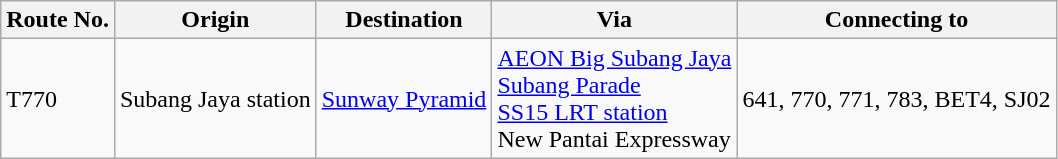<table class="wikitable">
<tr>
<th>Route No.</th>
<th>Origin</th>
<th>Destination</th>
<th>Via</th>
<th>Connecting to</th>
</tr>
<tr>
<td>T770</td>
<td> Subang Jaya station</td>
<td><a href='#'>Sunway Pyramid</a></td>
<td><a href='#'>AEON Big Subang Jaya</a> <br> <a href='#'>Subang Parade</a> <br>  <a href='#'>SS15 LRT station</a> <br> New Pantai Expressway</td>
<td>641, 770, 771, 783, BET4, SJ02</td>
</tr>
</table>
